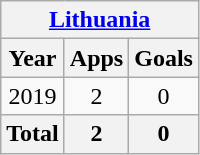<table class="wikitable" style="text-align:center">
<tr>
<th colspan=3><a href='#'>Lithuania</a></th>
</tr>
<tr>
<th>Year</th>
<th>Apps</th>
<th>Goals</th>
</tr>
<tr>
<td>2019</td>
<td>2</td>
<td>0</td>
</tr>
<tr>
<th>Total</th>
<th>2</th>
<th>0</th>
</tr>
</table>
